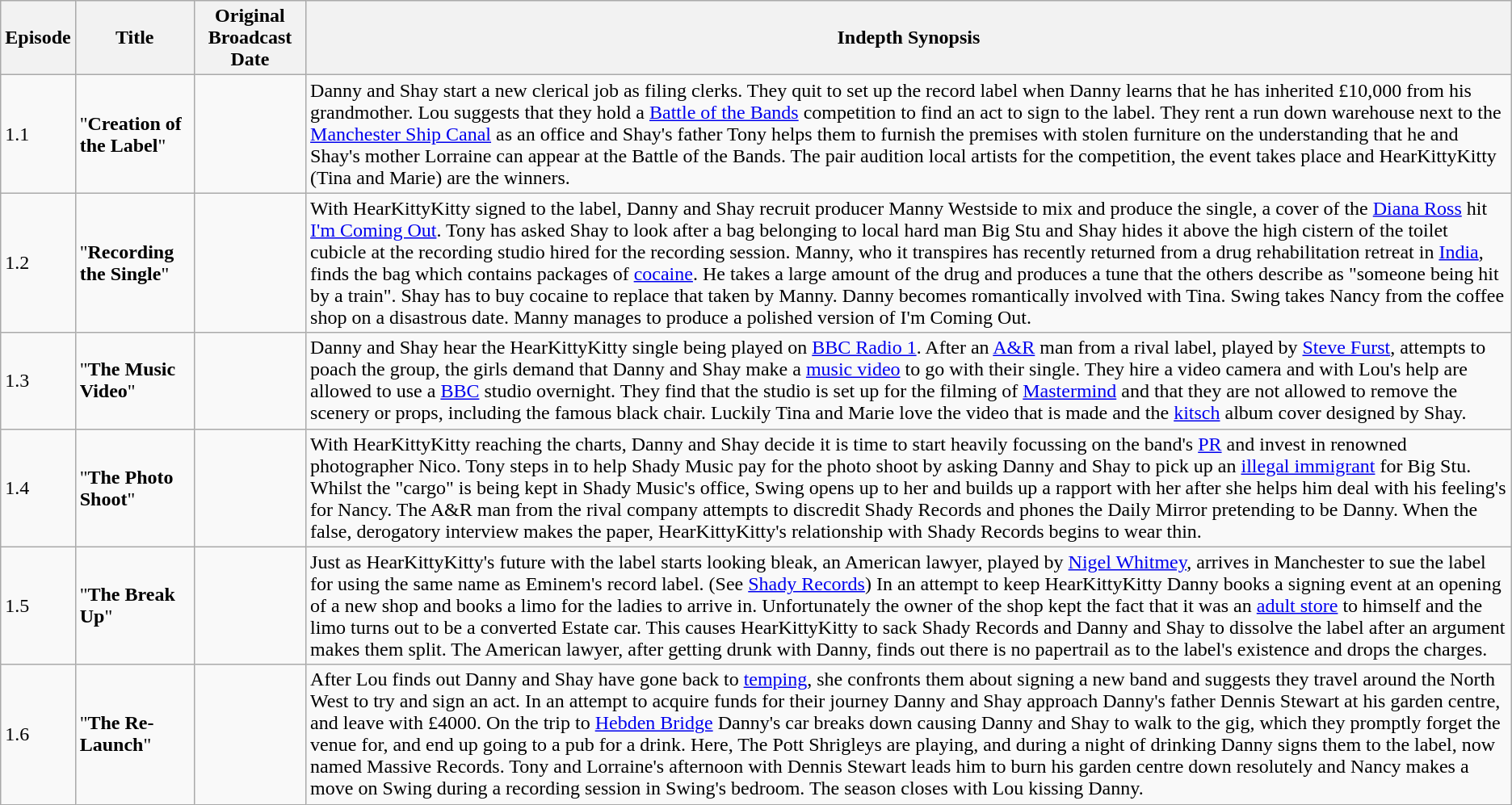<table class="wikitable sortable">
<tr ">
<th>Episode</th>
<th>Title</th>
<th>Original Broadcast Date</th>
<th>Indepth Synopsis</th>
</tr>
<tr>
<td>1.1</td>
<td>"<strong>Creation of the Label</strong>"</td>
<td></td>
<td>Danny and Shay start a new clerical job as filing clerks. They quit to set up the record label when Danny learns that he has inherited £10,000 from his grandmother. Lou suggests that they hold a <a href='#'>Battle of the Bands</a> competition to find an act to sign to the label. They rent a run down warehouse next to the <a href='#'>Manchester Ship Canal</a> as an office and Shay's father Tony helps them to furnish the premises with stolen furniture on the understanding that he and Shay's mother Lorraine can appear at the Battle of the Bands. The pair audition local artists for the competition, the event takes place and HearKittyKitty (Tina and Marie) are the winners.</td>
</tr>
<tr>
<td>1.2</td>
<td>"<strong>Recording the Single</strong>"</td>
<td></td>
<td>With HearKittyKitty signed to the label, Danny and Shay recruit producer Manny Westside to mix and produce the single, a cover of the <a href='#'>Diana Ross</a> hit <a href='#'>I'm Coming Out</a>. Tony has asked Shay to look after a bag belonging to local hard man Big Stu and Shay hides it above the high cistern of the toilet cubicle at the recording studio hired for the recording session.  Manny, who it transpires has recently returned from a drug rehabilitation retreat in <a href='#'>India</a>, finds the bag which contains packages of <a href='#'>cocaine</a>. He takes a large amount of the drug and produces a tune that the others describe as "someone being hit by a train". Shay has to buy cocaine to replace that taken by Manny. Danny becomes romantically involved with Tina. Swing takes Nancy from the coffee shop on a disastrous date. Manny manages to produce a polished version of I'm Coming Out.</td>
</tr>
<tr>
<td>1.3</td>
<td>"<strong>The Music Video</strong>"</td>
<td></td>
<td>Danny and Shay hear the HearKittyKitty single being played on <a href='#'>BBC Radio 1</a>. After an <a href='#'>A&R</a> man from a rival label, played by <a href='#'>Steve Furst</a>, attempts to poach the group, the girls demand that Danny and Shay make a <a href='#'>music video</a> to go with their single. They hire a video camera and with Lou's help are allowed to use a <a href='#'>BBC</a> studio overnight. They find that the studio is set up for the filming of <a href='#'>Mastermind</a> and that they are not allowed to remove the scenery or props, including the famous black chair. Luckily Tina and Marie love the video that is made and the <a href='#'>kitsch</a> album cover designed by Shay.</td>
</tr>
<tr>
<td>1.4</td>
<td>"<strong>The Photo Shoot</strong>"</td>
<td></td>
<td>With HearKittyKitty reaching the charts, Danny and Shay decide it is time to start heavily focussing on the band's <a href='#'>PR</a> and invest in renowned photographer Nico. Tony steps in to help Shady Music pay for the photo shoot by asking Danny and Shay to pick up an <a href='#'>illegal immigrant</a> for Big Stu. Whilst the "cargo" is being kept in Shady Music's office, Swing opens up to her and builds up a rapport with her after she helps him deal with his feeling's for Nancy. The A&R man from the rival company attempts to discredit Shady Records and phones the Daily Mirror pretending to be Danny. When the false, derogatory interview makes the paper, HearKittyKitty's relationship with Shady Records begins to wear thin.</td>
</tr>
<tr>
<td>1.5</td>
<td>"<strong>The Break Up</strong>"</td>
<td></td>
<td>Just as HearKittyKitty's future with the label starts looking bleak, an American lawyer, played by <a href='#'>Nigel Whitmey</a>, arrives in Manchester to sue the label for using the same name as Eminem's record label. (See <a href='#'>Shady Records</a>) In an attempt to keep HearKittyKitty Danny books a signing event at an opening of a new shop and books a limo for the ladies to arrive in. Unfortunately the owner of the shop kept the fact that it was an <a href='#'>adult store</a> to himself and the limo turns out to be a converted Estate car. This causes HearKittyKitty to sack Shady Records and Danny and Shay to dissolve the label after an argument makes them split. The American lawyer, after getting drunk with Danny, finds out there is no papertrail as to the label's existence and drops the charges.</td>
</tr>
<tr>
<td>1.6</td>
<td>"<strong>The Re-Launch</strong>"</td>
<td></td>
<td>After Lou finds out Danny and Shay have gone back to <a href='#'>temping</a>, she confronts them about signing a new band and suggests they travel around the North West to try and sign an act. In an attempt to acquire funds for their journey Danny and Shay approach Danny's father Dennis Stewart at his garden centre, and leave with £4000. On the trip to <a href='#'>Hebden Bridge</a> Danny's car breaks down causing Danny and Shay to walk to the gig, which they promptly forget the venue for, and end up going to a pub for a drink. Here, The Pott Shrigleys are playing, and during a night of drinking Danny signs them to the label, now named Massive Records. Tony and Lorraine's afternoon with Dennis Stewart leads him to burn his garden centre down resolutely and Nancy makes a move on Swing during a recording session in Swing's bedroom. The season closes with Lou kissing Danny.</td>
</tr>
</table>
